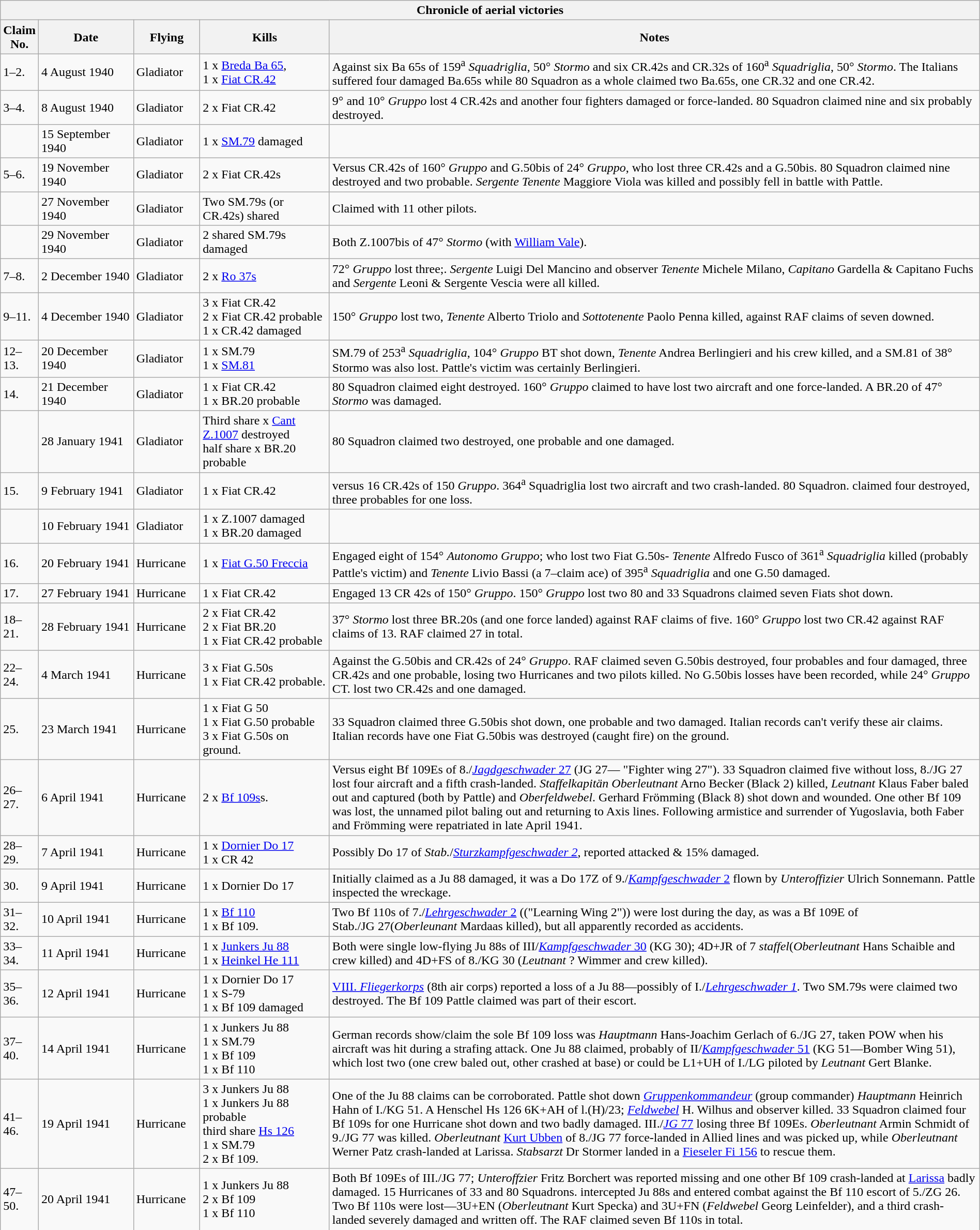<table class="wikitable plainrowheaders collapsible" style="margin-left: auto; margin-right: auto; border: none; text-align:left; width: 100%;">
<tr>
<th colspan="5">Chronicle of aerial victories</th>
</tr>
<tr>
<th style="width:40px; text-align:center;">Claim No.</th>
<th style="width:120px; text-align:center;">Date</th>
<th style="width:80px; text-align:center;">Flying</th>
<th style="width:170px; text-align:center;">Kills</th>
<th style="width:900px; text-align:center;">Notes</th>
</tr>
<tr>
<td>1–2.</td>
<td>4 August 1940</td>
<td>Gladiator</td>
<td>1 x <a href='#'>Breda Ba 65</a>,<br>1 x <a href='#'>Fiat CR.42</a></td>
<td>Against six Ba 65s of 159<sup>a</sup> <em>Squadriglia</em>, 50° <em>Stormo</em> and six CR.42s and CR.32s of 160<sup>a</sup> <em>Squadriglia</em>, 50° <em>Stormo</em>. The Italians suffered four damaged Ba.65s while 80 Squadron as a whole claimed two Ba.65s, one CR.32 and one CR.42.</td>
</tr>
<tr>
<td>3–4.</td>
<td>8 August 1940</td>
<td>Gladiator</td>
<td>2 x Fiat CR.42</td>
<td>9° and 10° <em>Gruppo</em> lost 4 CR.42s and another four fighters damaged or force-landed. 80 Squadron claimed nine and six probably destroyed.</td>
</tr>
<tr>
<td></td>
<td>15 September 1940</td>
<td>Gladiator</td>
<td>1 x <a href='#'>SM.79</a> damaged</td>
<td></td>
</tr>
<tr>
<td>5–6.</td>
<td>19 November 1940</td>
<td>Gladiator</td>
<td>2 x Fiat CR.42s</td>
<td>Versus CR.42s of 160° <em>Gruppo</em> and G.50bis of 24° <em>Gruppo</em>, who lost three CR.42s and a G.50bis. 80 Squadron claimed nine destroyed and two probable. <em>Sergente Tenente</em> Maggiore Viola was killed and possibly fell in battle with Pattle.</td>
</tr>
<tr>
<td></td>
<td>27 November 1940</td>
<td>Gladiator</td>
<td>Two SM.79s (or CR.42s) shared</td>
<td>Claimed with 11 other pilots.</td>
</tr>
<tr>
<td></td>
<td>29 November 1940</td>
<td>Gladiator</td>
<td>2 shared SM.79s damaged</td>
<td>Both Z.1007bis of 47° <em>Stormo</em> (with <a href='#'>William Vale</a>).</td>
</tr>
<tr>
<td>7–8.</td>
<td>2 December 1940</td>
<td>Gladiator</td>
<td>2 x <a href='#'>Ro 37s</a></td>
<td>72° <em>Gruppo</em> lost three;. <em>Sergente</em> Luigi Del Mancino and observer <em>Tenente</em> Michele Milano, <em>Capitano</em> Gardella & Capitano Fuchs and <em>Sergente</em> Leoni & Sergente Vescia were all killed.</td>
</tr>
<tr>
<td>9–11.</td>
<td>4 December 1940</td>
<td>Gladiator</td>
<td>3 x Fiat CR.42<br>2 x Fiat CR.42 probable<br>1 x CR.42 damaged</td>
<td>150° <em>Gruppo</em> lost two, <em>Tenente</em> Alberto Triolo and <em>Sottotenente</em> Paolo Penna killed, against RAF claims of seven downed.</td>
</tr>
<tr>
<td>12–13.</td>
<td>20 December 1940</td>
<td>Gladiator</td>
<td>1 x SM.79<br>1 x <a href='#'>SM.81</a></td>
<td>SM.79 of 253<sup>a</sup> <em>Squadriglia</em>, 104° <em>Gruppo</em> BT shot down, <em>Tenente</em> Andrea Berlingieri and his crew killed, and a SM.81 of 38° Stormo was also lost. Pattle's victim was certainly Berlingieri.</td>
</tr>
<tr>
<td>14.</td>
<td>21 December 1940</td>
<td>Gladiator</td>
<td>1 x Fiat CR.42<br>1 x BR.20 probable</td>
<td>80 Squadron claimed eight destroyed. 160° <em>Gruppo</em> claimed to have lost two aircraft and one force-landed. A BR.20 of 47° <em>Stormo</em> was damaged.</td>
</tr>
<tr>
<td></td>
<td>28 January 1941</td>
<td>Gladiator</td>
<td>Third share x <a href='#'>Cant Z.1007</a> destroyed<br>half share x BR.20 probable</td>
<td>80 Squadron claimed two destroyed, one probable and one damaged.</td>
</tr>
<tr>
<td>15.</td>
<td>9 February 1941</td>
<td>Gladiator</td>
<td>1 x Fiat CR.42</td>
<td>versus 16 CR.42s of 150 <em>Gruppo</em>. 364<sup>a</sup> Squadriglia lost two aircraft  and two crash-landed. 80 Squadron. claimed four destroyed, three probables for one loss.</td>
</tr>
<tr>
<td></td>
<td>10 February 1941</td>
<td>Gladiator</td>
<td>1 x Z.1007 damaged<br>1 x BR.20 damaged</td>
<td></td>
</tr>
<tr>
<td>16.</td>
<td>20 February 1941</td>
<td>Hurricane</td>
<td>1 x <a href='#'>Fiat G.50 Freccia</a></td>
<td>Engaged eight of 154° <em>Autonomo Gruppo</em>; who lost two Fiat G.50s- <em>Tenente</em> Alfredo Fusco of 361<sup>a</sup> <em>Squadriglia</em> killed (probably Pattle's victim) and <em>Tenente</em> Livio Bassi (a 7–claim ace) of 395<sup>a</sup> <em>Squadriglia</em>  and one G.50 damaged.</td>
</tr>
<tr>
<td>17.</td>
<td>27 February 1941</td>
<td>Hurricane</td>
<td>1 x Fiat CR.42</td>
<td>Engaged 13 CR 42s of 150° <em>Gruppo</em>. 150° <em>Gruppo</em> lost two  80 and 33 Squadrons claimed seven Fiats shot down.</td>
</tr>
<tr>
<td>18–21.</td>
<td>28 February 1941</td>
<td>Hurricane</td>
<td>2 x Fiat CR.42<br>2 x Fiat BR.20<br>1 x Fiat CR.42 probable</td>
<td>37° <em>Stormo</em> lost three BR.20s (and one force landed) against RAF claims of five. 160° <em>Gruppo</em> lost two CR.42 against RAF claims of 13. RAF claimed 27 in total.</td>
</tr>
<tr>
<td>22–24.</td>
<td>4 March 1941</td>
<td>Hurricane</td>
<td>3 x Fiat G.50s<br>1 x Fiat CR.42 probable.</td>
<td>Against the G.50bis and CR.42s of 24° <em>Gruppo</em>. RAF claimed seven G.50bis destroyed, four probables and four damaged, three CR.42s and one probable, losing two Hurricanes and two pilots killed. No G.50bis losses have been recorded, while 24° <em>Gruppo</em> CT. lost two CR.42s  and one damaged.</td>
</tr>
<tr>
<td>25.</td>
<td>23 March 1941</td>
<td>Hurricane</td>
<td>1 x Fiat G 50<br>1 x Fiat G.50 probable<br>3 x Fiat G.50s on ground.</td>
<td>33 Squadron claimed three G.50bis shot down, one probable and two damaged. Italian records can't verify these air claims. Italian records have one Fiat G.50bis was destroyed (caught fire) on the ground.</td>
</tr>
<tr>
<td>26–27.</td>
<td>6 April 1941</td>
<td>Hurricane</td>
<td>2 x <a href='#'>Bf 109s</a>s.</td>
<td>Versus eight Bf 109Es of 8./<a href='#'><em>Jagdgeschwader</em> 27</a> (JG 27— "Fighter wing 27"). 33 Squadron claimed five without loss, 8./JG 27 lost four aircraft and a fifth crash-landed. <em>Staffelkapitän</em> <em>Oberleutnant</em> Arno Becker (Black 2) killed, <em>Leutnant</em> Klaus Faber baled out and captured (both by Pattle) and <em>Oberfeldwebel</em>. Gerhard Frömming (Black 8) shot down and wounded. One other Bf 109 was lost, the unnamed pilot baling out and returning to Axis lines. Following armistice and surrender of Yugoslavia, both Faber and Frömming were repatriated in late April 1941.</td>
</tr>
<tr>
<td>28–29.</td>
<td>7 April 1941</td>
<td>Hurricane</td>
<td>1 x <a href='#'>Dornier Do 17</a><br>1 x CR 42</td>
<td>Possibly Do 17 of <em>Stab.</em>/<em><a href='#'>Sturzkampfgeschwader 2</a></em>, reported attacked & 15% damaged.</td>
</tr>
<tr>
<td>30.</td>
<td>9 April 1941</td>
<td>Hurricane</td>
<td>1 x Dornier Do 17</td>
<td>Initially claimed as a Ju 88 damaged, it was a Do 17Z  of 9./<a href='#'><em>Kampfgeschwader</em> 2</a> flown by <em>Unteroffizier</em> Ulrich Sonnemann. Pattle inspected the wreckage.</td>
</tr>
<tr>
<td>31–32.</td>
<td>10 April 1941</td>
<td>Hurricane</td>
<td>1 x <a href='#'>Bf 110</a><br>1 x Bf 109.</td>
<td>Two Bf 110s of 7./<a href='#'><em>Lehrgeschwader</em> 2</a> (("Learning Wing 2")) were lost during the day, as was a Bf 109E of Stab./JG 27(<em>Oberleunant</em> Mardaas killed), but all apparently recorded as accidents.</td>
</tr>
<tr>
<td>33–34.</td>
<td>11 April 1941</td>
<td>Hurricane</td>
<td>1 x <a href='#'>Junkers Ju 88</a><br>1 x <a href='#'>Heinkel He 111</a></td>
<td>Both were single low-flying Ju 88s of III/<a href='#'><em>Kampfgeschwader</em> 30</a> (KG 30); 4D+JR of 7 <em>staffel</em>(<em>Oberleutnant</em> Hans Schaible and crew killed) and 4D+FS of 8./KG 30 (<em>Leutnant</em> ? Wimmer and crew killed).</td>
</tr>
<tr>
<td>35–36.</td>
<td>12 April 1941</td>
<td>Hurricane</td>
<td>1 x Dornier Do 17<br>1 x S-79<br>1 x Bf 109 damaged</td>
<td><a href='#'>VIII. <em>Fliegerkorps</em></a> (8th air corps) reported a loss of a Ju 88—possibly of I./<em><a href='#'>Lehrgeschwader 1</a></em>. Two SM.79s were claimed two destroyed. The Bf 109 Pattle claimed was part of their escort.</td>
</tr>
<tr>
<td>37–40.</td>
<td>14 April 1941</td>
<td>Hurricane</td>
<td>1 x Junkers Ju 88<br>1 x SM.79<br>1 x Bf 109<br>1 x Bf 110</td>
<td>German records show/claim the sole Bf 109 loss was <em>Hauptmann</em> Hans-Joachim Gerlach of 6./JG 27, taken POW when his aircraft was hit during a strafing attack. One Ju 88 claimed, probably of II/<a href='#'><em>Kampfgeschwader</em> 51</a> (KG 51—Bomber Wing 51), which lost two (one crew baled out, other crashed at base) or could be L1+UH of I./LG piloted by <em>Leutnant</em> Gert Blanke.</td>
</tr>
<tr>
<td>41–46.</td>
<td>19 April 1941</td>
<td>Hurricane</td>
<td>3 x Junkers Ju 88<br>1 x Junkers Ju 88 probable<br>third share <a href='#'>Hs 126</a><br>1 x SM.79<br>2 x Bf 109.</td>
<td>One of the Ju 88 claims can be corroborated. Pattle shot down <em><a href='#'>Gruppenkommandeur</a></em> (group commander) <em>Hauptmann</em> Heinrich Hahn of I./KG 51. A Henschel Hs 126 6K+AH of l.(H)/23; <em><a href='#'>Feldwebel</a></em> H. Wilhus and observer killed. 33 Squadron claimed four Bf 109s for one Hurricane shot down and two badly damaged. III./<a href='#'><em>JG</em> 77</a> losing three Bf 109Es. <em>Oberleutnant</em> Armin Schmidt of 9./JG 77 was killed. <em>Oberleutnant</em> <a href='#'>Kurt Ubben</a> of 8./JG 77 force-landed in Allied lines and was picked up, while <em>Oberleutnant</em> Werner Patz crash-landed at Larissa. <em>Stabsarzt</em> Dr Stormer landed in a <a href='#'>Fieseler Fi 156</a> to rescue them.</td>
</tr>
<tr>
<td>47–50.</td>
<td>20 April 1941</td>
<td>Hurricane</td>
<td>1 x Junkers Ju 88<br>2 x Bf 109<br>1 x Bf 110</td>
<td>Both Bf 109Es of III./JG 77; <em>Unteroffzier</em> Fritz Borchert was reported missing and one other Bf 109 crash-landed at <a href='#'>Larissa</a> badly damaged. 15 Hurricanes of 33 and 80 Squadrons. intercepted Ju 88s and entered combat against the Bf 110 escort of 5./ZG 26. Two Bf 110s were lost—3U+EN (<em>Oberleutnant</em> Kurt Specka) and 3U+FN (<em>Feldwebel</em> Georg Leinfelder), and a third crash-landed severely damaged and written off. The RAF claimed seven Bf 110s in total.</td>
</tr>
<tr>
</tr>
</table>
